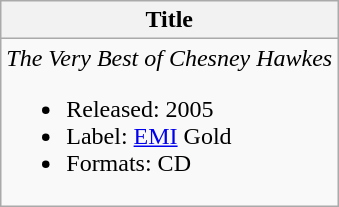<table class="wikitable">
<tr>
<th>Title</th>
</tr>
<tr>
<td><em>The Very Best of Chesney Hawkes</em><br><ul><li>Released: 2005</li><li>Label: <a href='#'>EMI</a> Gold</li><li>Formats: CD</li></ul></td>
</tr>
</table>
